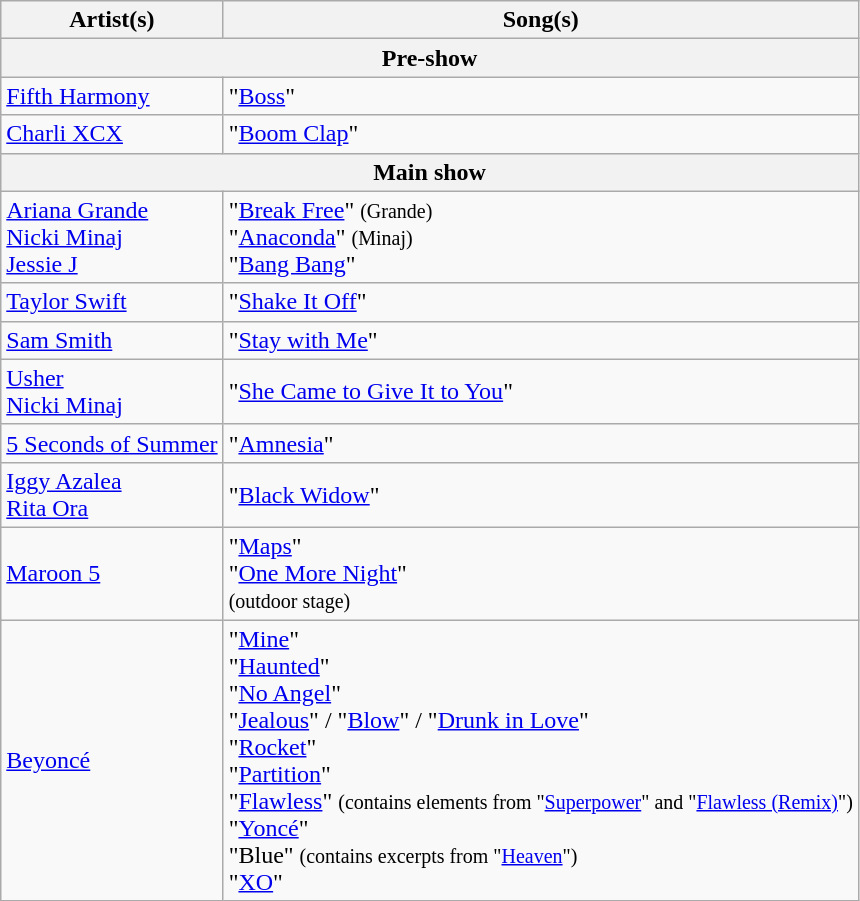<table class="wikitable">
<tr>
<th>Artist(s)</th>
<th>Song(s)</th>
</tr>
<tr>
<th colspan=2>Pre-show</th>
</tr>
<tr>
<td><a href='#'>Fifth Harmony</a></td>
<td>"<a href='#'>Boss</a>"</td>
</tr>
<tr>
<td><a href='#'>Charli XCX</a></td>
<td>"<a href='#'>Boom Clap</a>"</td>
</tr>
<tr>
<th colspan=2>Main show</th>
</tr>
<tr>
<td><a href='#'>Ariana Grande</a><br><a href='#'>Nicki Minaj</a><br><a href='#'>Jessie J</a></td>
<td>"<a href='#'>Break Free</a>" <small>(Grande)</small><br>"<a href='#'>Anaconda</a>" <small>(Minaj)</small><br>"<a href='#'>Bang Bang</a>"</td>
</tr>
<tr>
<td><a href='#'>Taylor Swift</a></td>
<td>"<a href='#'>Shake It Off</a>"</td>
</tr>
<tr>
<td><a href='#'>Sam Smith</a></td>
<td>"<a href='#'>Stay with Me</a>"</td>
</tr>
<tr>
<td><a href='#'>Usher</a><br> <a href='#'>Nicki Minaj</a></td>
<td>"<a href='#'>She Came to Give It to You</a>"</td>
</tr>
<tr>
<td><a href='#'>5 Seconds of Summer</a></td>
<td>"<a href='#'>Amnesia</a>"</td>
</tr>
<tr>
<td><a href='#'>Iggy Azalea</a><br><a href='#'>Rita Ora</a></td>
<td>"<a href='#'>Black Widow</a>"</td>
</tr>
<tr>
<td><a href='#'>Maroon 5</a></td>
<td>"<a href='#'>Maps</a>"<br> "<a href='#'>One More Night</a>"<br><small>(outdoor stage)</small></td>
</tr>
<tr>
<td><a href='#'>Beyoncé</a></td>
<td>"<a href='#'>Mine</a>"<br>"<a href='#'>Haunted</a>" <br>"<a href='#'>No Angel</a>" <br> "<a href='#'>Jealous</a>" / "<a href='#'>Blow</a>" / "<a href='#'>Drunk in Love</a>"<br>"<a href='#'>Rocket</a>"<br>"<a href='#'>Partition</a>"<br>"<a href='#'>Flawless</a>" <small>(contains elements from "<a href='#'>Superpower</a>" and "<a href='#'>Flawless (Remix)</a>")</small><br>"<a href='#'>Yoncé</a>"<br>"Blue" <small>(contains excerpts from "<a href='#'>Heaven</a>")</small><br>"<a href='#'>XO</a>"</td>
</tr>
</table>
